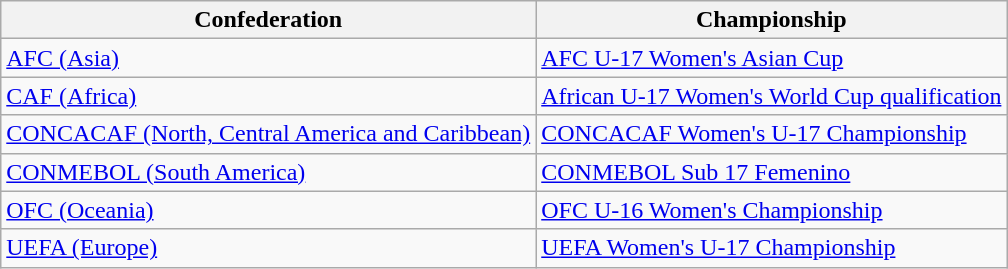<table class=wikitable>
<tr>
<th>Confederation</th>
<th>Championship</th>
</tr>
<tr>
<td><a href='#'>AFC (Asia)</a></td>
<td><a href='#'>AFC U-17 Women's Asian Cup</a></td>
</tr>
<tr>
<td><a href='#'>CAF (Africa)</a></td>
<td><a href='#'>African U-17 Women's World Cup qualification</a></td>
</tr>
<tr>
<td><a href='#'>CONCACAF (North, Central America and Caribbean)</a></td>
<td><a href='#'>CONCACAF Women's U-17 Championship</a></td>
</tr>
<tr>
<td><a href='#'>CONMEBOL (South America)</a></td>
<td><a href='#'>CONMEBOL Sub 17 Femenino</a></td>
</tr>
<tr>
<td><a href='#'>OFC (Oceania)</a></td>
<td><a href='#'>OFC U-16 Women's Championship</a></td>
</tr>
<tr>
<td><a href='#'>UEFA (Europe)</a></td>
<td><a href='#'>UEFA Women's U-17 Championship</a></td>
</tr>
</table>
